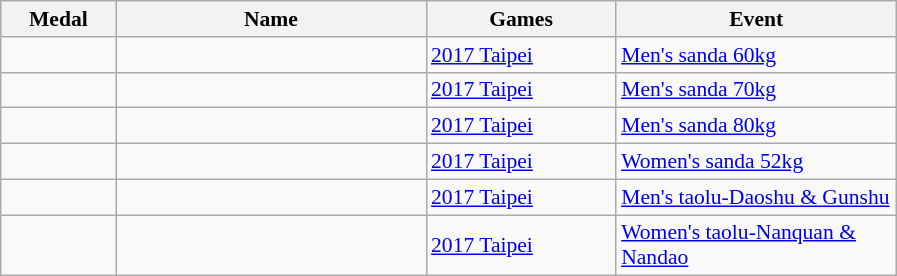<table class="wikitable sortable" style="font-size:90%">
<tr>
<th width="70">Medal</th>
<th width="200">Name</th>
<th width="120">Games</th>
<th width="180">Event</th>
</tr>
<tr>
<td></td>
<td></td>
<td><a href='#'>2017 Taipei</a></td>
<td><a href='#'>Men's sanda 60kg</a></td>
</tr>
<tr>
<td></td>
<td></td>
<td><a href='#'>2017 Taipei</a></td>
<td><a href='#'>Men's sanda 70kg</a></td>
</tr>
<tr>
<td></td>
<td></td>
<td><a href='#'>2017 Taipei</a></td>
<td><a href='#'>Men's sanda 80kg</a></td>
</tr>
<tr>
<td></td>
<td></td>
<td><a href='#'>2017 Taipei</a></td>
<td><a href='#'>Women's sanda 52kg</a></td>
</tr>
<tr>
<td></td>
<td></td>
<td><a href='#'>2017 Taipei</a></td>
<td><a href='#'>Men's taolu-Daoshu & Gunshu</a></td>
</tr>
<tr>
<td></td>
<td></td>
<td><a href='#'>2017 Taipei</a></td>
<td><a href='#'>Women's taolu-Nanquan & Nandao</a></td>
</tr>
</table>
